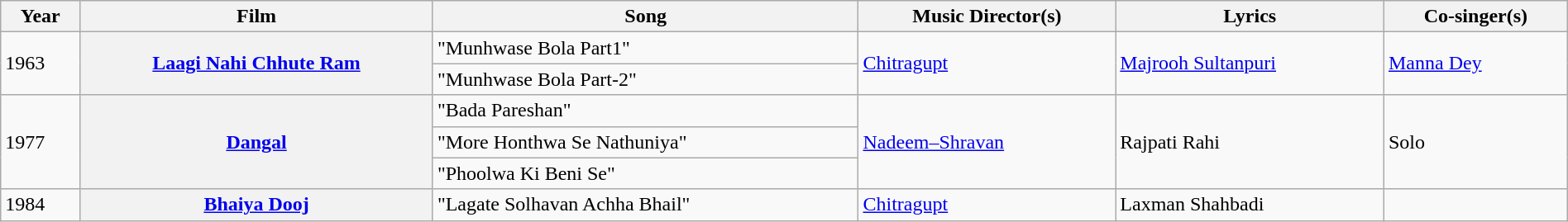<table class="wikitable sortable" style="width:100%;">
<tr>
<th>Year</th>
<th>Film</th>
<th>Song</th>
<th>Music Director(s)</th>
<th>Lyrics</th>
<th>Co-singer(s)</th>
</tr>
<tr>
<td rowspan="2">1963</td>
<th rowspan="2"><a href='#'>Laagi Nahi Chhute Ram</a></th>
<td>"Munhwase Bola Part1"</td>
<td rowspan="2"><a href='#'>Chitragupt</a></td>
<td rowspan="2"><a href='#'>Majrooh Sultanpuri</a></td>
<td rowspan="2"><a href='#'>Manna Dey</a></td>
</tr>
<tr>
<td>"Munhwase Bola Part-2"</td>
</tr>
<tr>
<td rowspan="3">1977</td>
<th rowspan="3"><a href='#'>Dangal</a></th>
<td>"Bada Pareshan"</td>
<td rowspan="3"><a href='#'>Nadeem–Shravan</a></td>
<td rowspan="3">Rajpati Rahi</td>
<td rowspan="3">Solo</td>
</tr>
<tr>
<td>"More Honthwa Se Nathuniya"</td>
</tr>
<tr>
<td>"Phoolwa Ki Beni Se"</td>
</tr>
<tr>
<td>1984</td>
<th><a href='#'>Bhaiya Dooj</a></th>
<td>"Lagate Solhavan Achha Bhail"</td>
<td><a href='#'>Chitragupt</a></td>
<td>Laxman Shahbadi</td>
<td></td>
</tr>
</table>
